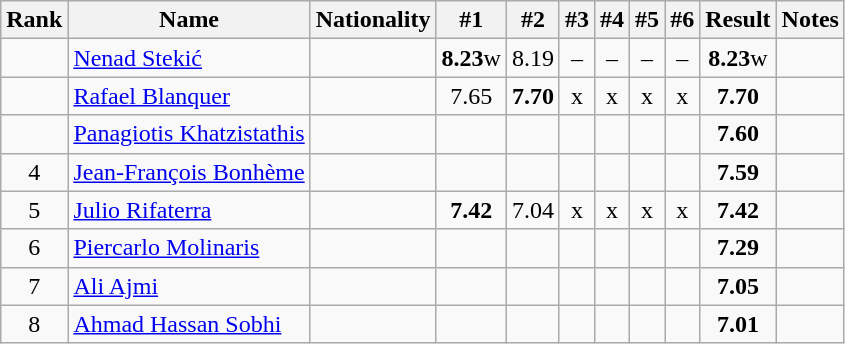<table class="wikitable sortable" style="text-align:center">
<tr>
<th>Rank</th>
<th>Name</th>
<th>Nationality</th>
<th>#1</th>
<th>#2</th>
<th>#3</th>
<th>#4</th>
<th>#5</th>
<th>#6</th>
<th>Result</th>
<th>Notes</th>
</tr>
<tr>
<td></td>
<td align=left><a href='#'>Nenad Stekić</a></td>
<td align=left></td>
<td><strong>8.23</strong>w</td>
<td>8.19</td>
<td>–</td>
<td>–</td>
<td>–</td>
<td>–</td>
<td><strong>8.23</strong>w</td>
<td></td>
</tr>
<tr>
<td></td>
<td align=left><a href='#'>Rafael Blanquer</a></td>
<td align=left></td>
<td>7.65</td>
<td><strong>7.70</strong></td>
<td>x</td>
<td>x</td>
<td>x</td>
<td>x</td>
<td><strong>7.70</strong></td>
<td></td>
</tr>
<tr>
<td></td>
<td align=left><a href='#'>Panagiotis Khatzistathis</a></td>
<td align=left></td>
<td></td>
<td></td>
<td></td>
<td></td>
<td></td>
<td></td>
<td><strong>7.60</strong></td>
<td></td>
</tr>
<tr>
<td>4</td>
<td align=left><a href='#'>Jean-François Bonhème</a></td>
<td align=left></td>
<td></td>
<td></td>
<td></td>
<td></td>
<td></td>
<td></td>
<td><strong>7.59</strong></td>
<td></td>
</tr>
<tr>
<td>5</td>
<td align=left><a href='#'>Julio Rifaterra</a></td>
<td align=left></td>
<td><strong>7.42</strong></td>
<td>7.04</td>
<td>x</td>
<td>x</td>
<td>x</td>
<td>x</td>
<td><strong>7.42</strong></td>
<td></td>
</tr>
<tr>
<td>6</td>
<td align=left><a href='#'>Piercarlo Molinaris</a></td>
<td align=left></td>
<td></td>
<td></td>
<td></td>
<td></td>
<td></td>
<td></td>
<td><strong>7.29</strong></td>
<td></td>
</tr>
<tr>
<td>7</td>
<td align=left><a href='#'>Ali Ajmi</a></td>
<td align=left></td>
<td></td>
<td></td>
<td></td>
<td></td>
<td></td>
<td></td>
<td><strong>7.05</strong></td>
<td></td>
</tr>
<tr>
<td>8</td>
<td align=left><a href='#'>Ahmad Hassan Sobhi</a></td>
<td align=left></td>
<td></td>
<td></td>
<td></td>
<td></td>
<td></td>
<td></td>
<td><strong>7.01</strong></td>
<td></td>
</tr>
</table>
